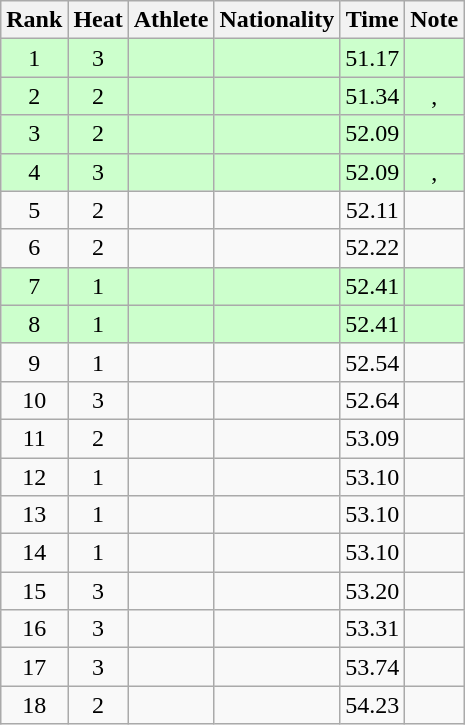<table class="wikitable sortable" style="text-align:center">
<tr>
<th scope="col">Rank</th>
<th scope="col">Heat</th>
<th scope="col">Athlete</th>
<th scope="col">Nationality</th>
<th scope="col">Time</th>
<th scope="col">Note</th>
</tr>
<tr bgcolor=ccffcc>
<td>1</td>
<td>3</td>
<td align=left></td>
<td align=left></td>
<td>51.17</td>
<td></td>
</tr>
<tr bgcolor=ccffcc>
<td>2</td>
<td>2</td>
<td align=left></td>
<td align=left></td>
<td>51.34</td>
<td>, </td>
</tr>
<tr bgcolor=ccffcc>
<td>3</td>
<td>2</td>
<td align=left></td>
<td align=left></td>
<td>52.09</td>
<td></td>
</tr>
<tr bgcolor=ccffcc>
<td>4</td>
<td>3</td>
<td align=left></td>
<td align=left></td>
<td>52.09</td>
<td>, </td>
</tr>
<tr>
<td>5</td>
<td>2</td>
<td align=left></td>
<td align=left></td>
<td>52.11</td>
<td></td>
</tr>
<tr>
<td>6</td>
<td>2</td>
<td align=left></td>
<td align=left></td>
<td>52.22</td>
<td></td>
</tr>
<tr bgcolor=ccffcc>
<td>7</td>
<td>1</td>
<td align=left></td>
<td align=left></td>
<td>52.41</td>
<td></td>
</tr>
<tr bgcolor=ccffcc>
<td>8</td>
<td>1</td>
<td align=left></td>
<td align=left></td>
<td>52.41</td>
<td></td>
</tr>
<tr>
<td>9</td>
<td>1</td>
<td align=left></td>
<td align=left></td>
<td>52.54</td>
<td></td>
</tr>
<tr>
<td>10</td>
<td>3</td>
<td align=left></td>
<td align=left></td>
<td>52.64</td>
<td></td>
</tr>
<tr>
<td>11</td>
<td>2</td>
<td align=left></td>
<td align=left></td>
<td>53.09</td>
<td></td>
</tr>
<tr>
<td>12</td>
<td>1</td>
<td align=left></td>
<td align=left></td>
<td>53.10</td>
<td></td>
</tr>
<tr>
<td>13</td>
<td>1</td>
<td align=left></td>
<td align=left></td>
<td>53.10</td>
<td></td>
</tr>
<tr>
<td>14</td>
<td>1</td>
<td align=left></td>
<td align=left></td>
<td>53.10</td>
<td></td>
</tr>
<tr>
<td>15</td>
<td>3</td>
<td align=left></td>
<td align=left></td>
<td>53.20</td>
<td></td>
</tr>
<tr>
<td>16</td>
<td>3</td>
<td align=left></td>
<td align=left></td>
<td>53.31</td>
<td></td>
</tr>
<tr>
<td>17</td>
<td>3</td>
<td align=left></td>
<td align=left></td>
<td>53.74</td>
<td></td>
</tr>
<tr>
<td>18</td>
<td>2</td>
<td align=left></td>
<td align=left></td>
<td>54.23</td>
<td></td>
</tr>
</table>
